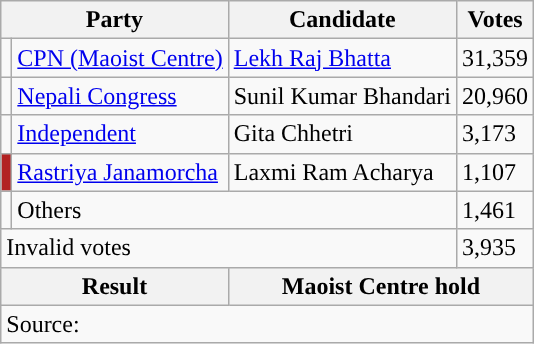<table class="wikitable">
<tr>
<th colspan="2">Party</th>
<th>Candidate</th>
<th>Votes</th>
</tr>
<tr>
<td style="background-color:"></td>
<td><a href='#'>CPN (Maoist Centre)</a></td>
<td><a href='#'>Lekh Raj Bhatta</a></td>
<td>31,359</td>
</tr>
<tr>
<td style="background-color:"></td>
<td><a href='#'>Nepali Congress</a></td>
<td>Sunil Kumar Bhandari</td>
<td>20,960</td>
</tr>
<tr>
<td style="background-color:"></td>
<td><a href='#'>Independent</a></td>
<td>Gita Chhetri</td>
<td>3,173</td>
</tr>
<tr>
<td style="background-color:firebrick"></td>
<td><a href='#'>Rastriya Janamorcha</a></td>
<td>Laxmi Ram Acharya</td>
<td>1,107</td>
</tr>
<tr>
<td></td>
<td colspan="2">Others</td>
<td>1,461</td>
</tr>
<tr>
<td colspan="3">Invalid votes</td>
<td>3,935</td>
</tr>
<tr>
<th colspan="2">Result</th>
<th colspan="2">Maoist Centre hold</th>
</tr>
<tr>
<td colspan="4">Source: </td>
</tr>
</table>
